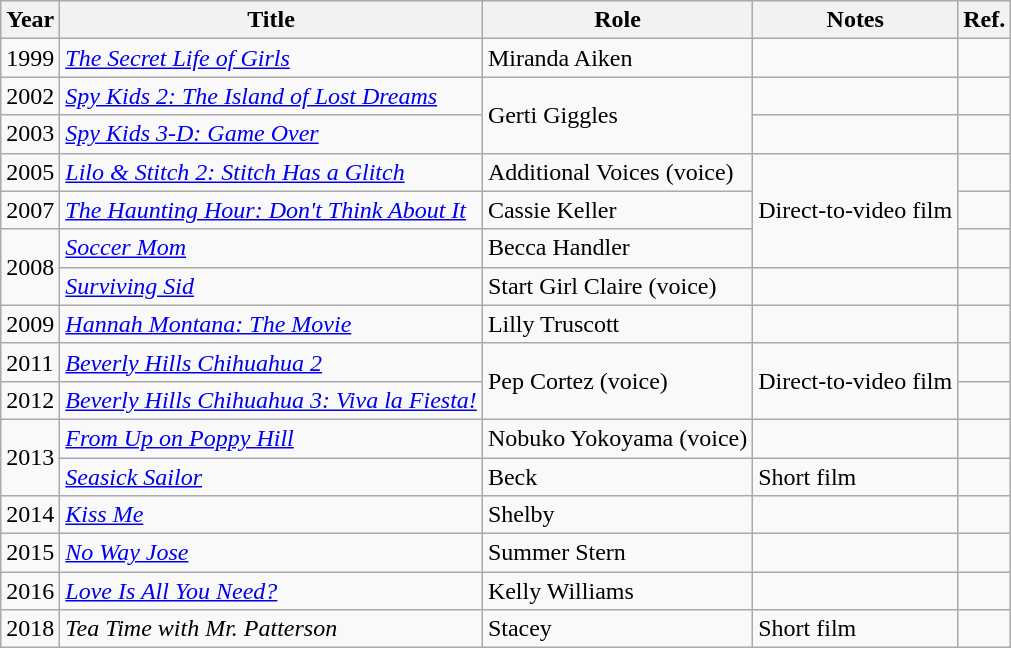<table class="wikitable sortable">
<tr>
<th>Year</th>
<th>Title</th>
<th>Role</th>
<th class="unsortable">Notes</th>
<th>Ref.</th>
</tr>
<tr>
<td>1999</td>
<td><em><a href='#'>The Secret Life of Girls</a></em></td>
<td>Miranda Aiken</td>
<td></td>
<td></td>
</tr>
<tr>
<td>2002</td>
<td><em><a href='#'>Spy Kids 2: The Island of Lost Dreams</a></em></td>
<td rowspan="2">Gerti Giggles</td>
<td></td>
<td></td>
</tr>
<tr>
<td>2003</td>
<td><em><a href='#'>Spy Kids 3-D: Game Over</a></em></td>
<td></td>
<td></td>
</tr>
<tr>
<td>2005</td>
<td><em><a href='#'>Lilo & Stitch 2: Stitch Has a Glitch</a></em></td>
<td>Additional Voices (voice)</td>
<td rowspan="3">Direct-to-video film</td>
<td></td>
</tr>
<tr>
<td>2007</td>
<td><em><a href='#'>The Haunting Hour: Don't Think About It</a></em></td>
<td>Cassie Keller</td>
<td></td>
</tr>
<tr>
<td rowspan="2">2008</td>
<td><em><a href='#'>Soccer Mom</a></em></td>
<td>Becca Handler</td>
<td></td>
</tr>
<tr>
<td><em><a href='#'>Surviving Sid</a></em></td>
<td>Start Girl Claire (voice)</td>
<td></td>
<td></td>
</tr>
<tr>
<td>2009</td>
<td><em><a href='#'>Hannah Montana: The Movie</a></em></td>
<td>Lilly Truscott</td>
<td></td>
<td></td>
</tr>
<tr>
<td>2011</td>
<td><em><a href='#'>Beverly Hills Chihuahua 2</a></em></td>
<td rowspan="2">Pep Cortez (voice)</td>
<td rowspan="2">Direct-to-video film</td>
<td></td>
</tr>
<tr>
<td>2012</td>
<td><em><a href='#'>Beverly Hills Chihuahua 3: Viva la Fiesta!</a></em></td>
<td></td>
</tr>
<tr>
<td rowspan="2">2013</td>
<td><em><a href='#'>From Up on Poppy Hill</a></em></td>
<td>Nobuko Yokoyama (voice)</td>
<td></td>
<td></td>
</tr>
<tr>
<td><em><a href='#'>Seasick Sailor</a></em></td>
<td>Beck</td>
<td>Short film</td>
<td></td>
</tr>
<tr>
<td>2014</td>
<td><em><a href='#'>Kiss Me</a></em></td>
<td>Shelby</td>
<td></td>
<td></td>
</tr>
<tr>
<td>2015</td>
<td><em><a href='#'>No Way Jose</a></em></td>
<td>Summer Stern</td>
<td></td>
<td></td>
</tr>
<tr>
<td>2016</td>
<td><em><a href='#'>Love Is All You Need?</a></em></td>
<td>Kelly Williams</td>
<td></td>
<td></td>
</tr>
<tr>
<td>2018</td>
<td><em>Tea Time with Mr. Patterson</em></td>
<td>Stacey</td>
<td>Short film</td>
<td></td>
</tr>
</table>
